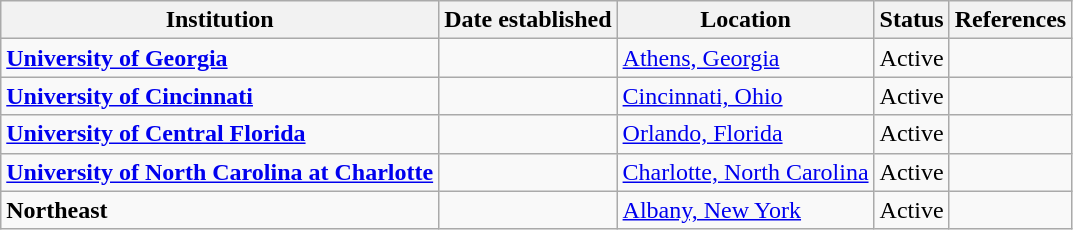<table class="wikitable sortable">
<tr>
<th>Institution</th>
<th>Date established</th>
<th>Location</th>
<th>Status</th>
<th>References</th>
</tr>
<tr>
<td><strong><a href='#'>University of Georgia</a></strong></td>
<td></td>
<td><a href='#'>Athens, Georgia</a></td>
<td>Active</td>
<td></td>
</tr>
<tr>
<td><strong><a href='#'>University of Cincinnati</a></strong></td>
<td></td>
<td><a href='#'>Cincinnati, Ohio</a></td>
<td>Active</td>
<td></td>
</tr>
<tr>
<td><strong><a href='#'>University of Central Florida</a></strong></td>
<td></td>
<td><a href='#'>Orlando, Florida</a></td>
<td>Active</td>
<td></td>
</tr>
<tr>
<td><strong><a href='#'>University of North Carolina at Charlotte</a></strong></td>
<td></td>
<td><a href='#'>Charlotte, North Carolina</a></td>
<td>Active</td>
<td></td>
</tr>
<tr>
<td><strong>Northeast</strong></td>
<td></td>
<td><a href='#'>Albany, New York</a></td>
<td>Active</td>
<td></td>
</tr>
</table>
